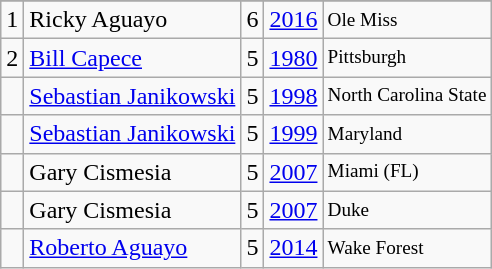<table class="wikitable">
<tr>
</tr>
<tr>
<td>1</td>
<td>Ricky Aguayo</td>
<td>6</td>
<td><a href='#'>2016</a></td>
<td style="font-size:80%;">Ole Miss</td>
</tr>
<tr>
<td>2</td>
<td><a href='#'>Bill Capece</a></td>
<td>5</td>
<td><a href='#'>1980</a></td>
<td style="font-size:80%;">Pittsburgh</td>
</tr>
<tr>
<td></td>
<td><a href='#'>Sebastian Janikowski</a></td>
<td>5</td>
<td><a href='#'>1998</a></td>
<td style="font-size:80%;">North Carolina State</td>
</tr>
<tr>
<td></td>
<td><a href='#'>Sebastian Janikowski</a></td>
<td>5</td>
<td><a href='#'>1999</a></td>
<td style="font-size:80%;">Maryland</td>
</tr>
<tr>
<td></td>
<td>Gary Cismesia</td>
<td>5</td>
<td><a href='#'>2007</a></td>
<td style="font-size:80%;">Miami (FL)</td>
</tr>
<tr>
<td></td>
<td>Gary Cismesia</td>
<td>5</td>
<td><a href='#'>2007</a></td>
<td style="font-size:80%;">Duke</td>
</tr>
<tr>
<td></td>
<td><a href='#'>Roberto Aguayo</a></td>
<td>5</td>
<td><a href='#'>2014</a></td>
<td style="font-size:80%;">Wake Forest</td>
</tr>
</table>
